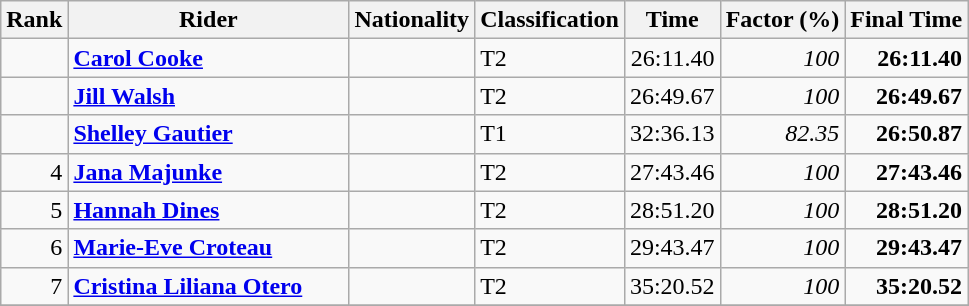<table class="wikitable sortable" style="text-align:left">
<tr>
<th width=20>Rank</th>
<th width=180>Rider</th>
<th>Nationality</th>
<th>Classification</th>
<th>Time</th>
<th>Factor (%)</th>
<th>Final Time</th>
</tr>
<tr>
<td align=right></td>
<td><strong><a href='#'>Carol Cooke</a></strong></td>
<td></td>
<td>T2</td>
<td align=right>26:11.40</td>
<td align=right><em>100</em></td>
<td align=right><strong>26:11.40</strong></td>
</tr>
<tr>
<td align=right></td>
<td><strong><a href='#'>Jill Walsh</a></strong></td>
<td></td>
<td>T2</td>
<td align=right>26:49.67</td>
<td align=right><em>100</em></td>
<td align=right><strong>26:49.67</strong></td>
</tr>
<tr>
<td align=right></td>
<td><strong><a href='#'>Shelley Gautier</a></strong></td>
<td></td>
<td>T1</td>
<td align=right>32:36.13</td>
<td align=right><em>82.35</em></td>
<td align=right><strong>26:50.87</strong></td>
</tr>
<tr>
<td align=right>4</td>
<td><strong><a href='#'>Jana Majunke</a></strong></td>
<td></td>
<td>T2</td>
<td align=right>27:43.46</td>
<td align=right><em>100</em></td>
<td align=right><strong>27:43.46</strong></td>
</tr>
<tr>
<td align=right>5</td>
<td><strong><a href='#'>Hannah Dines</a></strong></td>
<td></td>
<td>T2</td>
<td align=right>28:51.20</td>
<td align=right><em>100</em></td>
<td align=right><strong>28:51.20</strong></td>
</tr>
<tr>
<td align=right>6</td>
<td><strong><a href='#'>Marie-Eve Croteau</a></strong></td>
<td></td>
<td>T2</td>
<td align=right>29:43.47</td>
<td align=right><em>100</em></td>
<td align=right><strong>29:43.47</strong></td>
</tr>
<tr>
<td align=right>7</td>
<td><strong><a href='#'>Cristina Liliana Otero</a></strong></td>
<td></td>
<td>T2</td>
<td align=right>35:20.52</td>
<td align=right><em>100</em></td>
<td align=right><strong>35:20.52</strong></td>
</tr>
<tr>
</tr>
</table>
